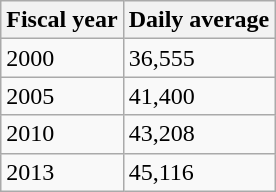<table class="wikitable">
<tr>
<th>Fiscal year</th>
<th>Daily average</th>
</tr>
<tr>
<td>2000</td>
<td>36,555</td>
</tr>
<tr>
<td>2005</td>
<td>41,400</td>
</tr>
<tr>
<td>2010</td>
<td>43,208</td>
</tr>
<tr>
<td>2013</td>
<td>45,116</td>
</tr>
</table>
